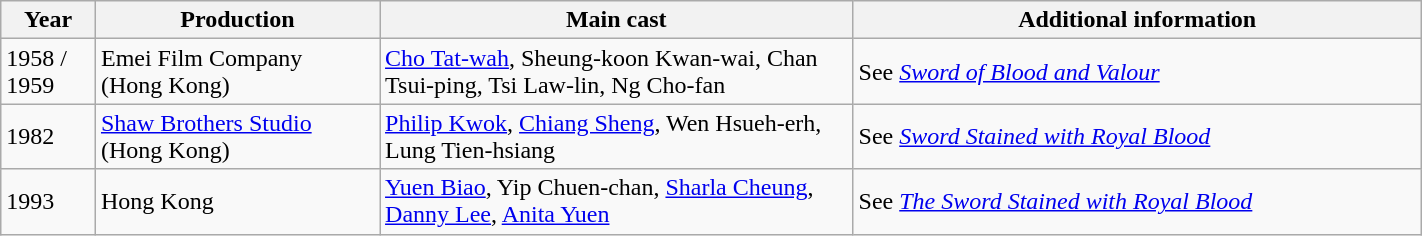<table class="wikitable" width=75%>
<tr>
<th width=5%>Year</th>
<th width=15%>Production</th>
<th width=25%>Main cast</th>
<th width=30%>Additional information</th>
</tr>
<tr>
<td>1958 / 1959</td>
<td>Emei Film Company<br>(Hong Kong)</td>
<td><a href='#'>Cho Tat-wah</a>, Sheung-koon Kwan-wai, Chan Tsui-ping, Tsi Law-lin, Ng Cho-fan</td>
<td>See <em><a href='#'>Sword of Blood and Valour</a></em></td>
</tr>
<tr>
<td>1982</td>
<td><a href='#'>Shaw Brothers Studio</a> (Hong Kong)</td>
<td><a href='#'>Philip Kwok</a>, <a href='#'>Chiang Sheng</a>, Wen Hsueh-erh, Lung Tien-hsiang</td>
<td>See <em><a href='#'>Sword Stained with Royal Blood</a></em></td>
</tr>
<tr>
<td>1993</td>
<td>Hong Kong</td>
<td><a href='#'>Yuen Biao</a>, Yip Chuen-chan, <a href='#'>Sharla Cheung</a>, <a href='#'>Danny Lee</a>, <a href='#'>Anita Yuen</a></td>
<td>See <em><a href='#'>The Sword Stained with Royal Blood</a></em></td>
</tr>
</table>
